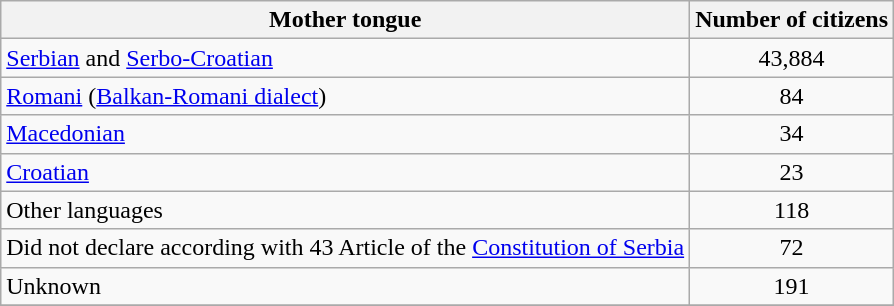<table class="wikitable ">
<tr>
<th>Mother tongue</th>
<th>Number of citizens</th>
</tr>
<tr>
<td><a href='#'>Serbian</a> and <a href='#'>Serbo-Croatian</a></td>
<td align="center">43,884</td>
</tr>
<tr>
<td><a href='#'>Romani</a> (<a href='#'>Balkan-Romani dialect</a>)</td>
<td align="center">84</td>
</tr>
<tr>
<td><a href='#'>Macedonian</a></td>
<td align="center">34</td>
</tr>
<tr>
<td><a href='#'>Croatian</a></td>
<td align="center">23</td>
</tr>
<tr>
<td>Other languages</td>
<td align="center">118</td>
</tr>
<tr>
<td>Did not declare according with 43 Article of the <a href='#'>Constitution of Serbia</a></td>
<td align="center">72</td>
</tr>
<tr>
<td>Unknown</td>
<td align="center">191</td>
</tr>
<tr>
</tr>
</table>
